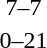<table style="text-align:center">
<tr>
<th width=200></th>
<th width=100></th>
<th width=200></th>
</tr>
<tr>
<td align=right><strong></strong></td>
<td>7–7</td>
<td align=left><strong></strong></td>
</tr>
<tr>
<td align=right></td>
<td>0–21</td>
<td align=left><strong></strong></td>
</tr>
</table>
